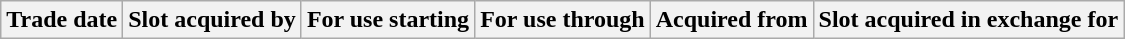<table class="wikitable sortable">
<tr>
<th>Trade date</th>
<th>Slot acquired by</th>
<th>For use starting</th>
<th>For use through</th>
<th>Acquired from</th>
<th>Slot acquired in exchange for</th>
</tr>
</table>
